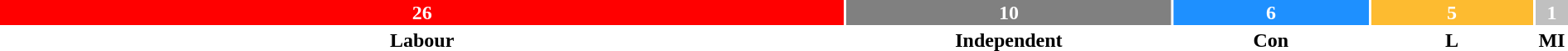<table style="width:100%; text-align:center;">
<tr style="color:white;">
<td style="background:red; width:54.17%;"><strong>26</strong></td>
<td style="background:grey; width:20.83%;"><strong>10</strong></td>
<td style="background:dodgerblue; width:12.50;"><strong>6</strong></td>
<td style="background:#FDBB30; width:10.42%;"><strong>5</strong></td>
<td style="background:silver; width:2.08%;"><strong>1</strong></td>
</tr>
<tr>
<td><span><strong>Labour</strong></span></td>
<td><span><strong>Independent</strong></span></td>
<td><span><strong>Con</strong></span></td>
<td><span><strong>L</strong></span></td>
<td><span><strong>MI</strong></span></td>
</tr>
</table>
